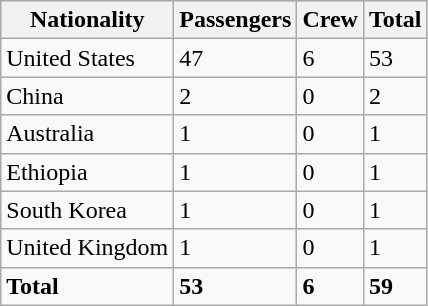<table class="wikitable">
<tr style="background:#ccf;">
<th>Nationality</th>
<th>Passengers</th>
<th>Crew</th>
<th>Total</th>
</tr>
<tr valign=top>
<td>United States</td>
<td>47</td>
<td>6</td>
<td>53</td>
</tr>
<tr valign=top>
<td>China</td>
<td>2</td>
<td>0</td>
<td>2</td>
</tr>
<tr valign=top>
<td>Australia</td>
<td>1</td>
<td>0</td>
<td>1</td>
</tr>
<tr valign=top>
<td>Ethiopia</td>
<td>1</td>
<td>0</td>
<td>1</td>
</tr>
<tr valign=top>
<td>South Korea</td>
<td>1</td>
<td>0</td>
<td>1</td>
</tr>
<tr valign=top>
<td>United Kingdom</td>
<td>1</td>
<td>0</td>
<td>1</td>
</tr>
<tr valign=top>
<td><strong>Total</strong></td>
<td><strong>53</strong></td>
<td><strong>6</strong></td>
<td><strong>59</strong></td>
</tr>
</table>
